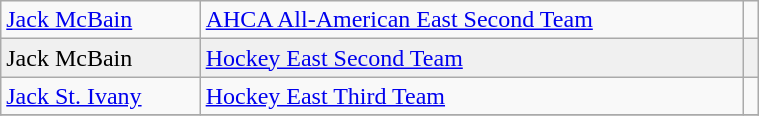<table class="wikitable" width=40%>
<tr>
<td><a href='#'>Jack McBain</a></td>
<td rowspan=1><a href='#'>AHCA All-American East Second Team</a></td>
<td rowspan=1></td>
</tr>
<tr bgcolor=f0f0f0>
<td>Jack McBain</td>
<td rowspan=1><a href='#'>Hockey East Second Team</a></td>
<td rowspan=1></td>
</tr>
<tr>
<td><a href='#'>Jack St. Ivany</a></td>
<td rowspan=1><a href='#'>Hockey East Third Team</a></td>
<td rowspan=1></td>
</tr>
<tr>
</tr>
</table>
